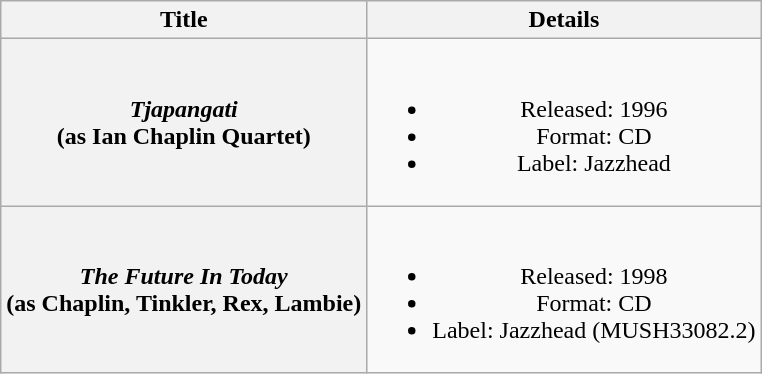<table class="wikitable plainrowheaders" style="text-align:center;" border="1">
<tr>
<th>Title</th>
<th>Details</th>
</tr>
<tr>
<th scope="row"><em>Tjapangati</em> <br> (as Ian Chaplin Quartet)</th>
<td><br><ul><li>Released: 1996</li><li>Format: CD</li><li>Label: Jazzhead</li></ul></td>
</tr>
<tr>
<th scope="row"><em>The Future In Today</em> <br> (as Chaplin, Tinkler, Rex, Lambie)</th>
<td><br><ul><li>Released: 1998</li><li>Format: CD</li><li>Label: Jazzhead (MUSH33082.2)</li></ul></td>
</tr>
</table>
